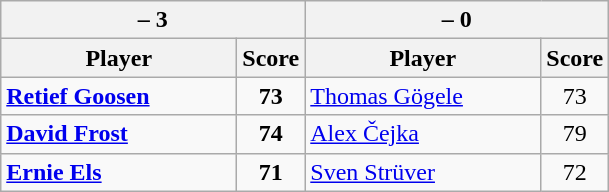<table class=wikitable>
<tr>
<th colspan=2> – 3</th>
<th colspan=2> – 0</th>
</tr>
<tr>
<th width=150>Player</th>
<th>Score</th>
<th width=150>Player</th>
<th>Score</th>
</tr>
<tr>
<td><strong><a href='#'>Retief Goosen</a></strong></td>
<td align=center><strong>73</strong></td>
<td><a href='#'>Thomas Gögele</a></td>
<td align=center>73</td>
</tr>
<tr>
<td><strong><a href='#'>David Frost</a></strong></td>
<td align=center><strong>74</strong></td>
<td><a href='#'>Alex Čejka</a></td>
<td align=center>79</td>
</tr>
<tr>
<td><strong><a href='#'>Ernie Els</a></strong></td>
<td align=center><strong>71</strong></td>
<td><a href='#'>Sven Strüver</a></td>
<td align=center>72</td>
</tr>
</table>
